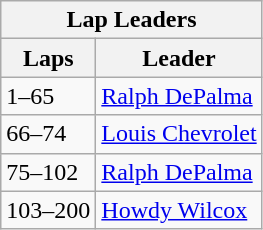<table class="wikitable">
<tr>
<th colspan=2>Lap Leaders</th>
</tr>
<tr>
<th>Laps</th>
<th>Leader</th>
</tr>
<tr>
<td>1–65</td>
<td><a href='#'>Ralph DePalma</a></td>
</tr>
<tr>
<td>66–74</td>
<td><a href='#'>Louis Chevrolet</a></td>
</tr>
<tr>
<td>75–102</td>
<td><a href='#'>Ralph DePalma</a></td>
</tr>
<tr>
<td>103–200</td>
<td><a href='#'>Howdy Wilcox</a></td>
</tr>
</table>
